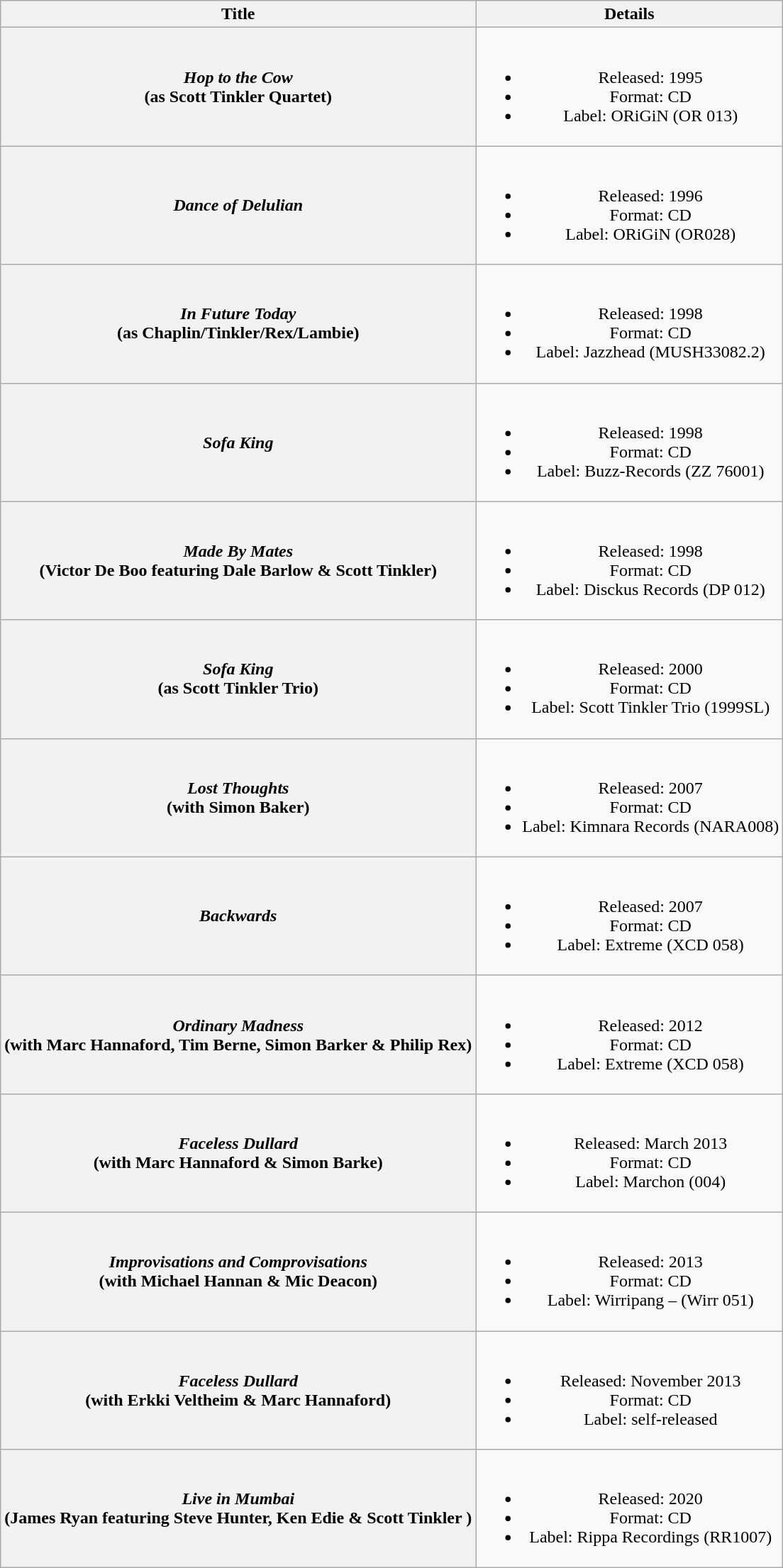<table class="wikitable plainrowheaders" style="text-align:center;" border="1">
<tr>
<th>Title</th>
<th>Details</th>
</tr>
<tr>
<th scope="row"><em>Hop to the Cow</em><br> (as Scott Tinkler Quartet)</th>
<td><br><ul><li>Released: 1995</li><li>Format: CD</li><li>Label: ORiGiN (OR 013)</li></ul></td>
</tr>
<tr>
<th scope="row"><em>Dance of Delulian</em></th>
<td><br><ul><li>Released: 1996</li><li>Format: CD</li><li>Label: ORiGiN (OR028)</li></ul></td>
</tr>
<tr>
<th scope="row"><em>In Future Today</em> <br> (as Chaplin/Tinkler/Rex/Lambie)</th>
<td><br><ul><li>Released: 1998</li><li>Format: CD</li><li>Label: Jazzhead (MUSH33082.2)</li></ul></td>
</tr>
<tr>
<th scope="row"><em>Sofa King</em></th>
<td><br><ul><li>Released: 1998</li><li>Format: CD</li><li>Label: Buzz-Records (ZZ 76001)</li></ul></td>
</tr>
<tr>
<th scope="row"><em>Made By Mates</em> <br> (Victor De Boo featuring Dale Barlow & Scott Tinkler)</th>
<td><br><ul><li>Released: 1998</li><li>Format: CD</li><li>Label: Disckus Records (DP 012)</li></ul></td>
</tr>
<tr>
<th scope="row"><em>Sofa King</em><br> (as Scott Tinkler Trio)</th>
<td><br><ul><li>Released: 2000</li><li>Format: CD</li><li>Label: Scott Tinkler Trio (1999SL)</li></ul></td>
</tr>
<tr>
<th scope="row"><em>Lost Thoughts</em> <br> (with Simon Baker)</th>
<td><br><ul><li>Released: 2007</li><li>Format: CD</li><li>Label: Kimnara Records (NARA008)</li></ul></td>
</tr>
<tr>
<th scope="row"><em>Backwards</em></th>
<td><br><ul><li>Released: 2007</li><li>Format: CD</li><li>Label: Extreme (XCD 058)</li></ul></td>
</tr>
<tr>
<th scope="row"><em>Ordinary Madness</em> <br> (with Marc Hannaford, Tim Berne, Simon Barker & Philip Rex)</th>
<td><br><ul><li>Released: 2012</li><li>Format: CD</li><li>Label: Extreme (XCD 058)</li></ul></td>
</tr>
<tr>
<th scope="row"><em>Faceless Dullard</em> <br> (with Marc Hannaford & Simon Barke)</th>
<td><br><ul><li>Released: March 2013</li><li>Format: CD</li><li>Label: Marchon (004)</li></ul></td>
</tr>
<tr>
<th scope="row"><em>Improvisations and Comprovisations</em> <br> (with Michael Hannan & Mic Deacon)</th>
<td><br><ul><li>Released: 2013</li><li>Format: CD</li><li>Label: Wirripang – (Wirr 051)</li></ul></td>
</tr>
<tr>
<th scope="row"><em>Faceless Dullard</em> <br> (with Erkki Veltheim & Marc Hannaford)</th>
<td><br><ul><li>Released: November 2013</li><li>Format: CD</li><li>Label: self-released</li></ul></td>
</tr>
<tr>
<th scope="row"><em>Live in Mumbai</em> <br> (James Ryan featuring Steve Hunter, Ken Edie & Scott Tinkler )</th>
<td><br><ul><li>Released: 2020</li><li>Format: CD</li><li>Label: Rippa Recordings (RR1007)</li></ul></td>
</tr>
</table>
